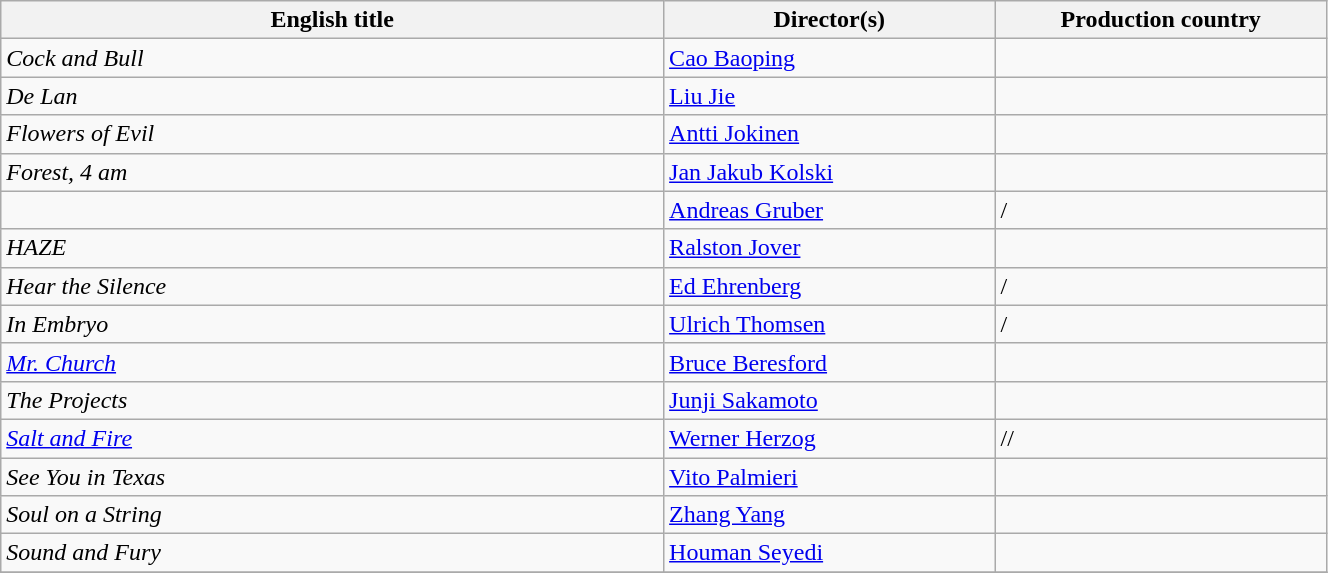<table class="sortable wikitable" width="70%" cellpadding="5">
<tr>
<th width="30%">English title</th>
<th width="15%">Director(s)</th>
<th width="15%">Production country</th>
</tr>
<tr>
<td><em>Cock and Bull</em></td>
<td><a href='#'>Cao Baoping</a></td>
<td></td>
</tr>
<tr>
<td><em>De Lan</em></td>
<td><a href='#'>Liu Jie</a></td>
<td></td>
</tr>
<tr>
<td><em>Flowers of Evil</em></td>
<td><a href='#'>Antti Jokinen</a></td>
<td></td>
</tr>
<tr>
<td><em>Forest, 4 am</em></td>
<td><a href='#'>Jan Jakub Kolski</a></td>
<td></td>
</tr>
<tr>
<td><em></em></td>
<td><a href='#'>Andreas Gruber</a></td>
<td>/</td>
</tr>
<tr>
<td><em>HAZE</em></td>
<td><a href='#'>Ralston Jover</a></td>
<td></td>
</tr>
<tr>
<td><em>Hear the Silence</em></td>
<td><a href='#'>Ed Ehrenberg</a></td>
<td>/</td>
</tr>
<tr>
<td><em>In Embryo</em></td>
<td><a href='#'>Ulrich Thomsen</a></td>
<td>/</td>
</tr>
<tr>
<td><em><a href='#'>Mr. Church</a></em></td>
<td><a href='#'>Bruce Beresford</a></td>
<td></td>
</tr>
<tr>
<td><em>The Projects</em></td>
<td><a href='#'>Junji Sakamoto</a></td>
<td></td>
</tr>
<tr>
<td><em><a href='#'>Salt and Fire</a></em></td>
<td><a href='#'>Werner Herzog</a></td>
<td>//</td>
</tr>
<tr>
<td><em>See You in Texas</em></td>
<td><a href='#'>Vito Palmieri</a></td>
<td></td>
</tr>
<tr>
<td><em>Soul on a String</em></td>
<td><a href='#'>Zhang Yang</a></td>
<td></td>
</tr>
<tr>
<td><em>Sound and Fury</em></td>
<td><a href='#'>Houman Seyedi</a></td>
<td></td>
</tr>
<tr>
</tr>
</table>
